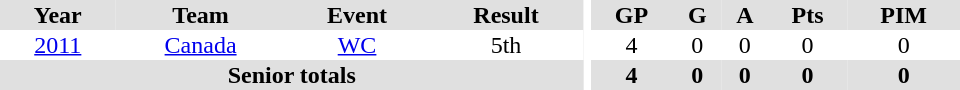<table border="0" cellpadding="1" cellspacing="0" ID="Table3" style="text-align:center; width:40em">
<tr ALIGN="centre" bgcolor="#e0e0e0">
<th>Year</th>
<th>Team</th>
<th>Event</th>
<th>Result</th>
<th rowspan="99" bgcolor="#ffffff"></th>
<th>GP</th>
<th>G</th>
<th>A</th>
<th>Pts</th>
<th>PIM</th>
</tr>
<tr>
<td><a href='#'>2011</a></td>
<td><a href='#'>Canada</a></td>
<td><a href='#'>WC</a></td>
<td>5th</td>
<td>4</td>
<td>0</td>
<td>0</td>
<td>0</td>
<td>0</td>
</tr>
<tr bgcolor="#e0e0e0">
<th colspan=4>Senior totals</th>
<th>4</th>
<th>0</th>
<th>0</th>
<th>0</th>
<th>0</th>
</tr>
</table>
